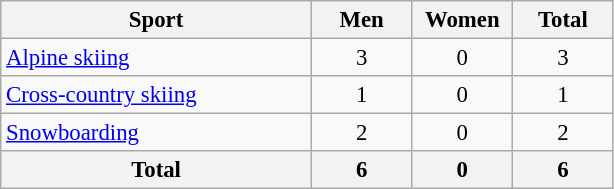<table class="wikitable" style="text-align:center; font-size: 95%">
<tr>
<th width=200>Sport</th>
<th width=60>Men</th>
<th width=60>Women</th>
<th width=60>Total</th>
</tr>
<tr>
<td align=left><a href='#'>Alpine skiing</a></td>
<td>3</td>
<td>0</td>
<td>3</td>
</tr>
<tr>
<td align=left><a href='#'>Cross-country skiing</a></td>
<td>1</td>
<td>0</td>
<td>1</td>
</tr>
<tr>
<td align=left><a href='#'>Snowboarding</a></td>
<td>2</td>
<td>0</td>
<td>2</td>
</tr>
<tr>
<th>Total</th>
<th>6</th>
<th>0</th>
<th>6</th>
</tr>
</table>
